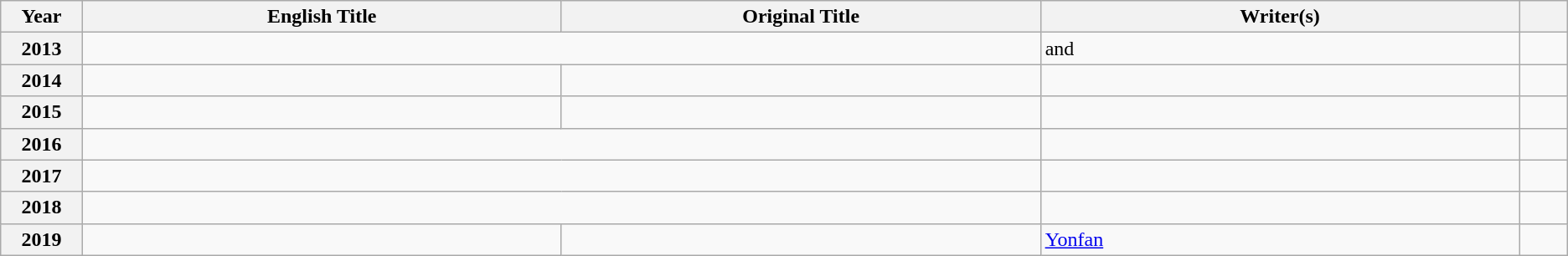<table class="wikitable plainrowheaders">
<tr>
<th scope="col" style="width:1%;">Year</th>
<th scope="col" style="width:10%;">English Title</th>
<th scope="col" style="width:10%;">Original Title</th>
<th scope="col" style="width:10%;">Writer(s)</th>
<th scope="col" style="width:1%;" class="unsortable" scope="col"></th>
</tr>
<tr>
<th style="text-align:center;">2013<br></th>
<td colspan="2"></td>
<td> and </td>
<td style="text-align:center;"></td>
</tr>
<tr>
<th style="text-align:center;">2014<br></th>
<td></td>
<td></td>
<td></td>
<td style="text-align:center;"></td>
</tr>
<tr>
<th style="text-align:center;">2015<br></th>
<td></td>
<td></td>
<td></td>
<td style="text-align:center;"></td>
</tr>
<tr>
<th style="text-align:center;">2016<br></th>
<td colspan="2"></td>
<td></td>
<td style="text-align:center;"></td>
</tr>
<tr>
<th style="text-align:center;">2017<br></th>
<td colspan="2"></td>
<td></td>
<td style="text-align:center;"></td>
</tr>
<tr>
<th style="text-align:center;">2018<br></th>
<td colspan="2"></td>
<td></td>
<td style="text-align:center;"></td>
</tr>
<tr>
<th style="text-align:center;">2019<br></th>
<td></td>
<td></td>
<td><a href='#'>Yonfan</a></td>
<td style="text-align:center;"></td>
</tr>
</table>
